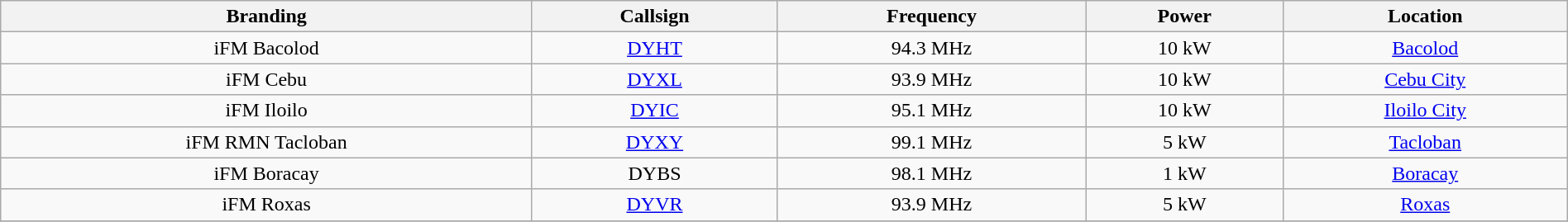<table class="wikitable sortable" style="width:100%; text-align:center;">
<tr>
<th>Branding</th>
<th>Callsign</th>
<th>Frequency</th>
<th>Power</th>
<th>Location</th>
</tr>
<tr>
<td>iFM Bacolod</td>
<td><a href='#'>DYHT</a></td>
<td>94.3 MHz</td>
<td>10 kW</td>
<td><a href='#'>Bacolod</a></td>
</tr>
<tr>
<td>iFM Cebu</td>
<td><a href='#'>DYXL</a></td>
<td>93.9 MHz</td>
<td>10 kW</td>
<td><a href='#'>Cebu City</a></td>
</tr>
<tr>
<td>iFM Iloilo</td>
<td><a href='#'>DYIC</a></td>
<td>95.1 MHz</td>
<td>10 kW</td>
<td><a href='#'>Iloilo City</a></td>
</tr>
<tr>
<td>iFM RMN Tacloban</td>
<td><a href='#'>DYXY</a></td>
<td>99.1 MHz</td>
<td>5 kW</td>
<td><a href='#'>Tacloban</a></td>
</tr>
<tr>
<td>iFM Boracay</td>
<td>DYBS</td>
<td>98.1 MHz</td>
<td>1 kW</td>
<td><a href='#'>Boracay</a></td>
</tr>
<tr>
<td>iFM Roxas</td>
<td><a href='#'>DYVR</a></td>
<td>93.9 MHz</td>
<td>5 kW</td>
<td><a href='#'>Roxas</a></td>
</tr>
<tr>
</tr>
</table>
